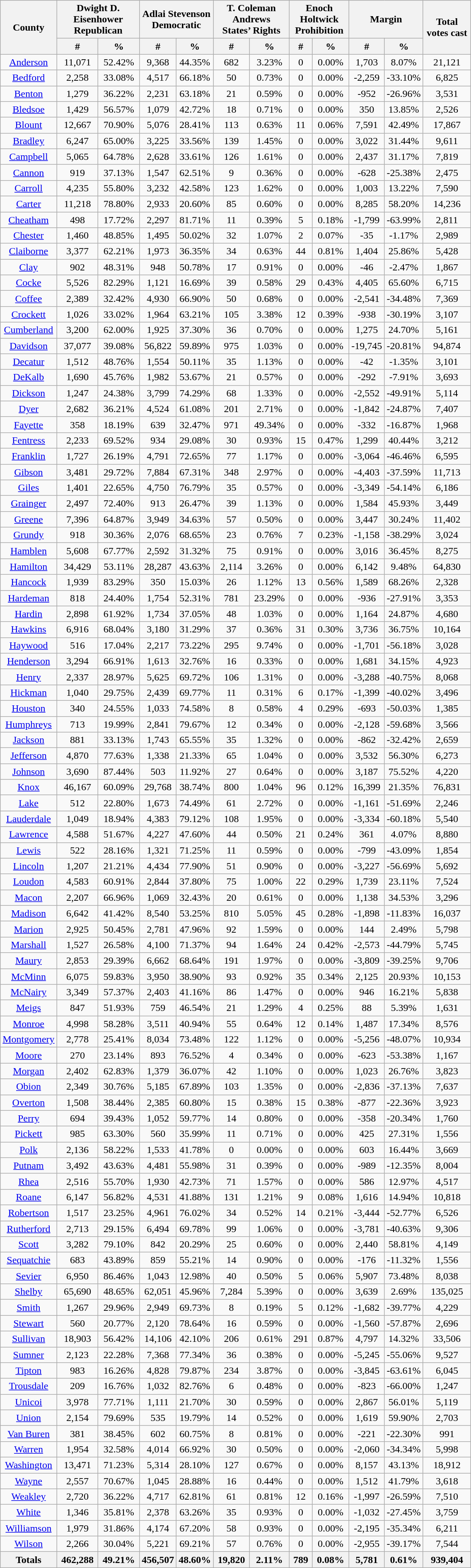<table width="60%" class="wikitable sortable">
<tr>
<th style="text-align:center;" rowspan="2">County</th>
<th style="text-align:center;" colspan="2">Dwight D. Eisenhower<br>Republican</th>
<th style="text-align:center;" colspan="2">Adlai Stevenson<br>Democratic</th>
<th style="text-align:center;" colspan="2">T. Coleman Andrews<br>States’ Rights</th>
<th style="text-align:center;" colspan="2">Enoch Holtwick<br>Prohibition</th>
<th style="text-align:center;" colspan="2">Margin</th>
<th style="text-align:center;" rowspan="2">Total votes cast</th>
</tr>
<tr>
<th style="text-align:center;" data-sort-type="number">#</th>
<th style="text-align:center;" data-sort-type="number">%</th>
<th style="text-align:center;" data-sort-type="number">#</th>
<th style="text-align:center;" data-sort-type="number">%</th>
<th style="text-align:center;" data-sort-type="number">#</th>
<th style="text-align:center;" data-sort-type="number">%</th>
<th style="text-align:center;" data-sort-type="number">#</th>
<th style="text-align:center;" data-sort-type="number">%</th>
<th style="text-align:center;" data-sort-type="number">#</th>
<th style="text-align:center;" data-sort-type="number">%</th>
</tr>
<tr style="text-align:center;">
<td><a href='#'>Anderson</a></td>
<td>11,071</td>
<td>52.42%</td>
<td>9,368</td>
<td>44.35%</td>
<td>682</td>
<td>3.23%</td>
<td>0</td>
<td>0.00%</td>
<td>1,703</td>
<td>8.07%</td>
<td>21,121</td>
</tr>
<tr style="text-align:center;">
<td><a href='#'>Bedford</a></td>
<td>2,258</td>
<td>33.08%</td>
<td>4,517</td>
<td>66.18%</td>
<td>50</td>
<td>0.73%</td>
<td>0</td>
<td>0.00%</td>
<td>-2,259</td>
<td>-33.10%</td>
<td>6,825</td>
</tr>
<tr style="text-align:center;">
<td><a href='#'>Benton</a></td>
<td>1,279</td>
<td>36.22%</td>
<td>2,231</td>
<td>63.18%</td>
<td>21</td>
<td>0.59%</td>
<td>0</td>
<td>0.00%</td>
<td>-952</td>
<td>-26.96%</td>
<td>3,531</td>
</tr>
<tr style="text-align:center;">
<td><a href='#'>Bledsoe</a></td>
<td>1,429</td>
<td>56.57%</td>
<td>1,079</td>
<td>42.72%</td>
<td>18</td>
<td>0.71%</td>
<td>0</td>
<td>0.00%</td>
<td>350</td>
<td>13.85%</td>
<td>2,526</td>
</tr>
<tr style="text-align:center;">
<td><a href='#'>Blount</a></td>
<td>12,667</td>
<td>70.90%</td>
<td>5,076</td>
<td>28.41%</td>
<td>113</td>
<td>0.63%</td>
<td>11</td>
<td>0.06%</td>
<td>7,591</td>
<td>42.49%</td>
<td>17,867</td>
</tr>
<tr style="text-align:center;">
<td><a href='#'>Bradley</a></td>
<td>6,247</td>
<td>65.00%</td>
<td>3,225</td>
<td>33.56%</td>
<td>139</td>
<td>1.45%</td>
<td>0</td>
<td>0.00%</td>
<td>3,022</td>
<td>31.44%</td>
<td>9,611</td>
</tr>
<tr style="text-align:center;">
<td><a href='#'>Campbell</a></td>
<td>5,065</td>
<td>64.78%</td>
<td>2,628</td>
<td>33.61%</td>
<td>126</td>
<td>1.61%</td>
<td>0</td>
<td>0.00%</td>
<td>2,437</td>
<td>31.17%</td>
<td>7,819</td>
</tr>
<tr style="text-align:center;">
<td><a href='#'>Cannon</a></td>
<td>919</td>
<td>37.13%</td>
<td>1,547</td>
<td>62.51%</td>
<td>9</td>
<td>0.36%</td>
<td>0</td>
<td>0.00%</td>
<td>-628</td>
<td>-25.38%</td>
<td>2,475</td>
</tr>
<tr style="text-align:center;">
<td><a href='#'>Carroll</a></td>
<td>4,235</td>
<td>55.80%</td>
<td>3,232</td>
<td>42.58%</td>
<td>123</td>
<td>1.62%</td>
<td>0</td>
<td>0.00%</td>
<td>1,003</td>
<td>13.22%</td>
<td>7,590</td>
</tr>
<tr style="text-align:center;">
<td><a href='#'>Carter</a></td>
<td>11,218</td>
<td>78.80%</td>
<td>2,933</td>
<td>20.60%</td>
<td>85</td>
<td>0.60%</td>
<td>0</td>
<td>0.00%</td>
<td>8,285</td>
<td>58.20%</td>
<td>14,236</td>
</tr>
<tr style="text-align:center;">
<td><a href='#'>Cheatham</a></td>
<td>498</td>
<td>17.72%</td>
<td>2,297</td>
<td>81.71%</td>
<td>11</td>
<td>0.39%</td>
<td>5</td>
<td>0.18%</td>
<td>-1,799</td>
<td>-63.99%</td>
<td>2,811</td>
</tr>
<tr style="text-align:center;">
<td><a href='#'>Chester</a></td>
<td>1,460</td>
<td>48.85%</td>
<td>1,495</td>
<td>50.02%</td>
<td>32</td>
<td>1.07%</td>
<td>2</td>
<td>0.07%</td>
<td>-35</td>
<td>-1.17%</td>
<td>2,989</td>
</tr>
<tr style="text-align:center;">
<td><a href='#'>Claiborne</a></td>
<td>3,377</td>
<td>62.21%</td>
<td>1,973</td>
<td>36.35%</td>
<td>34</td>
<td>0.63%</td>
<td>44</td>
<td>0.81%</td>
<td>1,404</td>
<td>25.86%</td>
<td>5,428</td>
</tr>
<tr style="text-align:center;">
<td><a href='#'>Clay</a></td>
<td>902</td>
<td>48.31%</td>
<td>948</td>
<td>50.78%</td>
<td>17</td>
<td>0.91%</td>
<td>0</td>
<td>0.00%</td>
<td>-46</td>
<td>-2.47%</td>
<td>1,867</td>
</tr>
<tr style="text-align:center;">
<td><a href='#'>Cocke</a></td>
<td>5,526</td>
<td>82.29%</td>
<td>1,121</td>
<td>16.69%</td>
<td>39</td>
<td>0.58%</td>
<td>29</td>
<td>0.43%</td>
<td>4,405</td>
<td>65.60%</td>
<td>6,715</td>
</tr>
<tr style="text-align:center;">
<td><a href='#'>Coffee</a></td>
<td>2,389</td>
<td>32.42%</td>
<td>4,930</td>
<td>66.90%</td>
<td>50</td>
<td>0.68%</td>
<td>0</td>
<td>0.00%</td>
<td>-2,541</td>
<td>-34.48%</td>
<td>7,369</td>
</tr>
<tr style="text-align:center;">
<td><a href='#'>Crockett</a></td>
<td>1,026</td>
<td>33.02%</td>
<td>1,964</td>
<td>63.21%</td>
<td>105</td>
<td>3.38%</td>
<td>12</td>
<td>0.39%</td>
<td>-938</td>
<td>-30.19%</td>
<td>3,107</td>
</tr>
<tr style="text-align:center;">
<td><a href='#'>Cumberland</a></td>
<td>3,200</td>
<td>62.00%</td>
<td>1,925</td>
<td>37.30%</td>
<td>36</td>
<td>0.70%</td>
<td>0</td>
<td>0.00%</td>
<td>1,275</td>
<td>24.70%</td>
<td>5,161</td>
</tr>
<tr style="text-align:center;">
<td><a href='#'>Davidson</a></td>
<td>37,077</td>
<td>39.08%</td>
<td>56,822</td>
<td>59.89%</td>
<td>975</td>
<td>1.03%</td>
<td>0</td>
<td>0.00%</td>
<td>-19,745</td>
<td>-20.81%</td>
<td>94,874</td>
</tr>
<tr style="text-align:center;">
<td><a href='#'>Decatur</a></td>
<td>1,512</td>
<td>48.76%</td>
<td>1,554</td>
<td>50.11%</td>
<td>35</td>
<td>1.13%</td>
<td>0</td>
<td>0.00%</td>
<td>-42</td>
<td>-1.35%</td>
<td>3,101</td>
</tr>
<tr style="text-align:center;">
<td><a href='#'>DeKalb</a></td>
<td>1,690</td>
<td>45.76%</td>
<td>1,982</td>
<td>53.67%</td>
<td>21</td>
<td>0.57%</td>
<td>0</td>
<td>0.00%</td>
<td>-292</td>
<td>-7.91%</td>
<td>3,693</td>
</tr>
<tr style="text-align:center;">
<td><a href='#'>Dickson</a></td>
<td>1,247</td>
<td>24.38%</td>
<td>3,799</td>
<td>74.29%</td>
<td>68</td>
<td>1.33%</td>
<td>0</td>
<td>0.00%</td>
<td>-2,552</td>
<td>-49.91%</td>
<td>5,114</td>
</tr>
<tr style="text-align:center;">
<td><a href='#'>Dyer</a></td>
<td>2,682</td>
<td>36.21%</td>
<td>4,524</td>
<td>61.08%</td>
<td>201</td>
<td>2.71%</td>
<td>0</td>
<td>0.00%</td>
<td>-1,842</td>
<td>-24.87%</td>
<td>7,407</td>
</tr>
<tr style="text-align:center;">
<td><a href='#'>Fayette</a></td>
<td>358</td>
<td>18.19%</td>
<td>639</td>
<td>32.47%</td>
<td>971</td>
<td>49.34%</td>
<td>0</td>
<td>0.00%</td>
<td>-332</td>
<td>-16.87%</td>
<td>1,968</td>
</tr>
<tr style="text-align:center;">
<td><a href='#'>Fentress</a></td>
<td>2,233</td>
<td>69.52%</td>
<td>934</td>
<td>29.08%</td>
<td>30</td>
<td>0.93%</td>
<td>15</td>
<td>0.47%</td>
<td>1,299</td>
<td>40.44%</td>
<td>3,212</td>
</tr>
<tr style="text-align:center;">
<td><a href='#'>Franklin</a></td>
<td>1,727</td>
<td>26.19%</td>
<td>4,791</td>
<td>72.65%</td>
<td>77</td>
<td>1.17%</td>
<td>0</td>
<td>0.00%</td>
<td>-3,064</td>
<td>-46.46%</td>
<td>6,595</td>
</tr>
<tr style="text-align:center;">
<td><a href='#'>Gibson</a></td>
<td>3,481</td>
<td>29.72%</td>
<td>7,884</td>
<td>67.31%</td>
<td>348</td>
<td>2.97%</td>
<td>0</td>
<td>0.00%</td>
<td>-4,403</td>
<td>-37.59%</td>
<td>11,713</td>
</tr>
<tr style="text-align:center;">
<td><a href='#'>Giles</a></td>
<td>1,401</td>
<td>22.65%</td>
<td>4,750</td>
<td>76.79%</td>
<td>35</td>
<td>0.57%</td>
<td>0</td>
<td>0.00%</td>
<td>-3,349</td>
<td>-54.14%</td>
<td>6,186</td>
</tr>
<tr style="text-align:center;">
<td><a href='#'>Grainger</a></td>
<td>2,497</td>
<td>72.40%</td>
<td>913</td>
<td>26.47%</td>
<td>39</td>
<td>1.13%</td>
<td>0</td>
<td>0.00%</td>
<td>1,584</td>
<td>45.93%</td>
<td>3,449</td>
</tr>
<tr style="text-align:center;">
<td><a href='#'>Greene</a></td>
<td>7,396</td>
<td>64.87%</td>
<td>3,949</td>
<td>34.63%</td>
<td>57</td>
<td>0.50%</td>
<td>0</td>
<td>0.00%</td>
<td>3,447</td>
<td>30.24%</td>
<td>11,402</td>
</tr>
<tr style="text-align:center;">
<td><a href='#'>Grundy</a></td>
<td>918</td>
<td>30.36%</td>
<td>2,076</td>
<td>68.65%</td>
<td>23</td>
<td>0.76%</td>
<td>7</td>
<td>0.23%</td>
<td>-1,158</td>
<td>-38.29%</td>
<td>3,024</td>
</tr>
<tr style="text-align:center;">
<td><a href='#'>Hamblen</a></td>
<td>5,608</td>
<td>67.77%</td>
<td>2,592</td>
<td>31.32%</td>
<td>75</td>
<td>0.91%</td>
<td>0</td>
<td>0.00%</td>
<td>3,016</td>
<td>36.45%</td>
<td>8,275</td>
</tr>
<tr style="text-align:center;">
<td><a href='#'>Hamilton</a></td>
<td>34,429</td>
<td>53.11%</td>
<td>28,287</td>
<td>43.63%</td>
<td>2,114</td>
<td>3.26%</td>
<td>0</td>
<td>0.00%</td>
<td>6,142</td>
<td>9.48%</td>
<td>64,830</td>
</tr>
<tr style="text-align:center;">
<td><a href='#'>Hancock</a></td>
<td>1,939</td>
<td>83.29%</td>
<td>350</td>
<td>15.03%</td>
<td>26</td>
<td>1.12%</td>
<td>13</td>
<td>0.56%</td>
<td>1,589</td>
<td>68.26%</td>
<td>2,328</td>
</tr>
<tr style="text-align:center;">
<td><a href='#'>Hardeman</a></td>
<td>818</td>
<td>24.40%</td>
<td>1,754</td>
<td>52.31%</td>
<td>781</td>
<td>23.29%</td>
<td>0</td>
<td>0.00%</td>
<td>-936</td>
<td>-27.91%</td>
<td>3,353</td>
</tr>
<tr style="text-align:center;">
<td><a href='#'>Hardin</a></td>
<td>2,898</td>
<td>61.92%</td>
<td>1,734</td>
<td>37.05%</td>
<td>48</td>
<td>1.03%</td>
<td>0</td>
<td>0.00%</td>
<td>1,164</td>
<td>24.87%</td>
<td>4,680</td>
</tr>
<tr style="text-align:center;">
<td><a href='#'>Hawkins</a></td>
<td>6,916</td>
<td>68.04%</td>
<td>3,180</td>
<td>31.29%</td>
<td>37</td>
<td>0.36%</td>
<td>31</td>
<td>0.30%</td>
<td>3,736</td>
<td>36.75%</td>
<td>10,164</td>
</tr>
<tr style="text-align:center;">
<td><a href='#'>Haywood</a></td>
<td>516</td>
<td>17.04%</td>
<td>2,217</td>
<td>73.22%</td>
<td>295</td>
<td>9.74%</td>
<td>0</td>
<td>0.00%</td>
<td>-1,701</td>
<td>-56.18%</td>
<td>3,028</td>
</tr>
<tr style="text-align:center;">
<td><a href='#'>Henderson</a></td>
<td>3,294</td>
<td>66.91%</td>
<td>1,613</td>
<td>32.76%</td>
<td>16</td>
<td>0.33%</td>
<td>0</td>
<td>0.00%</td>
<td>1,681</td>
<td>34.15%</td>
<td>4,923</td>
</tr>
<tr style="text-align:center;">
<td><a href='#'>Henry</a></td>
<td>2,337</td>
<td>28.97%</td>
<td>5,625</td>
<td>69.72%</td>
<td>106</td>
<td>1.31%</td>
<td>0</td>
<td>0.00%</td>
<td>-3,288</td>
<td>-40.75%</td>
<td>8,068</td>
</tr>
<tr style="text-align:center;">
<td><a href='#'>Hickman</a></td>
<td>1,040</td>
<td>29.75%</td>
<td>2,439</td>
<td>69.77%</td>
<td>11</td>
<td>0.31%</td>
<td>6</td>
<td>0.17%</td>
<td>-1,399</td>
<td>-40.02%</td>
<td>3,496</td>
</tr>
<tr style="text-align:center;">
<td><a href='#'>Houston</a></td>
<td>340</td>
<td>24.55%</td>
<td>1,033</td>
<td>74.58%</td>
<td>8</td>
<td>0.58%</td>
<td>4</td>
<td>0.29%</td>
<td>-693</td>
<td>-50.03%</td>
<td>1,385</td>
</tr>
<tr style="text-align:center;">
<td><a href='#'>Humphreys</a></td>
<td>713</td>
<td>19.99%</td>
<td>2,841</td>
<td>79.67%</td>
<td>12</td>
<td>0.34%</td>
<td>0</td>
<td>0.00%</td>
<td>-2,128</td>
<td>-59.68%</td>
<td>3,566</td>
</tr>
<tr style="text-align:center;">
<td><a href='#'>Jackson</a></td>
<td>881</td>
<td>33.13%</td>
<td>1,743</td>
<td>65.55%</td>
<td>35</td>
<td>1.32%</td>
<td>0</td>
<td>0.00%</td>
<td>-862</td>
<td>-32.42%</td>
<td>2,659</td>
</tr>
<tr style="text-align:center;">
<td><a href='#'>Jefferson</a></td>
<td>4,870</td>
<td>77.63%</td>
<td>1,338</td>
<td>21.33%</td>
<td>65</td>
<td>1.04%</td>
<td>0</td>
<td>0.00%</td>
<td>3,532</td>
<td>56.30%</td>
<td>6,273</td>
</tr>
<tr style="text-align:center;">
<td><a href='#'>Johnson</a></td>
<td>3,690</td>
<td>87.44%</td>
<td>503</td>
<td>11.92%</td>
<td>27</td>
<td>0.64%</td>
<td>0</td>
<td>0.00%</td>
<td>3,187</td>
<td>75.52%</td>
<td>4,220</td>
</tr>
<tr style="text-align:center;">
<td><a href='#'>Knox</a></td>
<td>46,167</td>
<td>60.09%</td>
<td>29,768</td>
<td>38.74%</td>
<td>800</td>
<td>1.04%</td>
<td>96</td>
<td>0.12%</td>
<td>16,399</td>
<td>21.35%</td>
<td>76,831</td>
</tr>
<tr style="text-align:center;">
<td><a href='#'>Lake</a></td>
<td>512</td>
<td>22.80%</td>
<td>1,673</td>
<td>74.49%</td>
<td>61</td>
<td>2.72%</td>
<td>0</td>
<td>0.00%</td>
<td>-1,161</td>
<td>-51.69%</td>
<td>2,246</td>
</tr>
<tr style="text-align:center;">
<td><a href='#'>Lauderdale</a></td>
<td>1,049</td>
<td>18.94%</td>
<td>4,383</td>
<td>79.12%</td>
<td>108</td>
<td>1.95%</td>
<td>0</td>
<td>0.00%</td>
<td>-3,334</td>
<td>-60.18%</td>
<td>5,540</td>
</tr>
<tr style="text-align:center;">
<td><a href='#'>Lawrence</a></td>
<td>4,588</td>
<td>51.67%</td>
<td>4,227</td>
<td>47.60%</td>
<td>44</td>
<td>0.50%</td>
<td>21</td>
<td>0.24%</td>
<td>361</td>
<td>4.07%</td>
<td>8,880</td>
</tr>
<tr style="text-align:center;">
<td><a href='#'>Lewis</a></td>
<td>522</td>
<td>28.16%</td>
<td>1,321</td>
<td>71.25%</td>
<td>11</td>
<td>0.59%</td>
<td>0</td>
<td>0.00%</td>
<td>-799</td>
<td>-43.09%</td>
<td>1,854</td>
</tr>
<tr style="text-align:center;">
<td><a href='#'>Lincoln</a></td>
<td>1,207</td>
<td>21.21%</td>
<td>4,434</td>
<td>77.90%</td>
<td>51</td>
<td>0.90%</td>
<td>0</td>
<td>0.00%</td>
<td>-3,227</td>
<td>-56.69%</td>
<td>5,692</td>
</tr>
<tr style="text-align:center;">
<td><a href='#'>Loudon</a></td>
<td>4,583</td>
<td>60.91%</td>
<td>2,844</td>
<td>37.80%</td>
<td>75</td>
<td>1.00%</td>
<td>22</td>
<td>0.29%</td>
<td>1,739</td>
<td>23.11%</td>
<td>7,524</td>
</tr>
<tr style="text-align:center;">
<td><a href='#'>Macon</a></td>
<td>2,207</td>
<td>66.96%</td>
<td>1,069</td>
<td>32.43%</td>
<td>20</td>
<td>0.61%</td>
<td>0</td>
<td>0.00%</td>
<td>1,138</td>
<td>34.53%</td>
<td>3,296</td>
</tr>
<tr style="text-align:center;">
<td><a href='#'>Madison</a></td>
<td>6,642</td>
<td>41.42%</td>
<td>8,540</td>
<td>53.25%</td>
<td>810</td>
<td>5.05%</td>
<td>45</td>
<td>0.28%</td>
<td>-1,898</td>
<td>-11.83%</td>
<td>16,037</td>
</tr>
<tr style="text-align:center;">
<td><a href='#'>Marion</a></td>
<td>2,925</td>
<td>50.45%</td>
<td>2,781</td>
<td>47.96%</td>
<td>92</td>
<td>1.59%</td>
<td>0</td>
<td>0.00%</td>
<td>144</td>
<td>2.49%</td>
<td>5,798</td>
</tr>
<tr style="text-align:center;">
<td><a href='#'>Marshall</a></td>
<td>1,527</td>
<td>26.58%</td>
<td>4,100</td>
<td>71.37%</td>
<td>94</td>
<td>1.64%</td>
<td>24</td>
<td>0.42%</td>
<td>-2,573</td>
<td>-44.79%</td>
<td>5,745</td>
</tr>
<tr style="text-align:center;">
<td><a href='#'>Maury</a></td>
<td>2,853</td>
<td>29.39%</td>
<td>6,662</td>
<td>68.64%</td>
<td>191</td>
<td>1.97%</td>
<td>0</td>
<td>0.00%</td>
<td>-3,809</td>
<td>-39.25%</td>
<td>9,706</td>
</tr>
<tr style="text-align:center;">
<td><a href='#'>McMinn</a></td>
<td>6,075</td>
<td>59.83%</td>
<td>3,950</td>
<td>38.90%</td>
<td>93</td>
<td>0.92%</td>
<td>35</td>
<td>0.34%</td>
<td>2,125</td>
<td>20.93%</td>
<td>10,153</td>
</tr>
<tr style="text-align:center;">
<td><a href='#'>McNairy</a></td>
<td>3,349</td>
<td>57.37%</td>
<td>2,403</td>
<td>41.16%</td>
<td>86</td>
<td>1.47%</td>
<td>0</td>
<td>0.00%</td>
<td>946</td>
<td>16.21%</td>
<td>5,838</td>
</tr>
<tr style="text-align:center;">
<td><a href='#'>Meigs</a></td>
<td>847</td>
<td>51.93%</td>
<td>759</td>
<td>46.54%</td>
<td>21</td>
<td>1.29%</td>
<td>4</td>
<td>0.25%</td>
<td>88</td>
<td>5.39%</td>
<td>1,631</td>
</tr>
<tr style="text-align:center;">
<td><a href='#'>Monroe</a></td>
<td>4,998</td>
<td>58.28%</td>
<td>3,511</td>
<td>40.94%</td>
<td>55</td>
<td>0.64%</td>
<td>12</td>
<td>0.14%</td>
<td>1,487</td>
<td>17.34%</td>
<td>8,576</td>
</tr>
<tr style="text-align:center;">
<td><a href='#'>Montgomery</a></td>
<td>2,778</td>
<td>25.41%</td>
<td>8,034</td>
<td>73.48%</td>
<td>122</td>
<td>1.12%</td>
<td>0</td>
<td>0.00%</td>
<td>-5,256</td>
<td>-48.07%</td>
<td>10,934</td>
</tr>
<tr style="text-align:center;">
<td><a href='#'>Moore</a></td>
<td>270</td>
<td>23.14%</td>
<td>893</td>
<td>76.52%</td>
<td>4</td>
<td>0.34%</td>
<td>0</td>
<td>0.00%</td>
<td>-623</td>
<td>-53.38%</td>
<td>1,167</td>
</tr>
<tr style="text-align:center;">
<td><a href='#'>Morgan</a></td>
<td>2,402</td>
<td>62.83%</td>
<td>1,379</td>
<td>36.07%</td>
<td>42</td>
<td>1.10%</td>
<td>0</td>
<td>0.00%</td>
<td>1,023</td>
<td>26.76%</td>
<td>3,823</td>
</tr>
<tr style="text-align:center;">
<td><a href='#'>Obion</a></td>
<td>2,349</td>
<td>30.76%</td>
<td>5,185</td>
<td>67.89%</td>
<td>103</td>
<td>1.35%</td>
<td>0</td>
<td>0.00%</td>
<td>-2,836</td>
<td>-37.13%</td>
<td>7,637</td>
</tr>
<tr style="text-align:center;">
<td><a href='#'>Overton</a></td>
<td>1,508</td>
<td>38.44%</td>
<td>2,385</td>
<td>60.80%</td>
<td>15</td>
<td>0.38%</td>
<td>15</td>
<td>0.38%</td>
<td>-877</td>
<td>-22.36%</td>
<td>3,923</td>
</tr>
<tr style="text-align:center;">
<td><a href='#'>Perry</a></td>
<td>694</td>
<td>39.43%</td>
<td>1,052</td>
<td>59.77%</td>
<td>14</td>
<td>0.80%</td>
<td>0</td>
<td>0.00%</td>
<td>-358</td>
<td>-20.34%</td>
<td>1,760</td>
</tr>
<tr style="text-align:center;">
<td><a href='#'>Pickett</a></td>
<td>985</td>
<td>63.30%</td>
<td>560</td>
<td>35.99%</td>
<td>11</td>
<td>0.71%</td>
<td>0</td>
<td>0.00%</td>
<td>425</td>
<td>27.31%</td>
<td>1,556</td>
</tr>
<tr style="text-align:center;">
<td><a href='#'>Polk</a></td>
<td>2,136</td>
<td>58.22%</td>
<td>1,533</td>
<td>41.78%</td>
<td>0</td>
<td>0.00%</td>
<td>0</td>
<td>0.00%</td>
<td>603</td>
<td>16.44%</td>
<td>3,669</td>
</tr>
<tr style="text-align:center;">
<td><a href='#'>Putnam</a></td>
<td>3,492</td>
<td>43.63%</td>
<td>4,481</td>
<td>55.98%</td>
<td>31</td>
<td>0.39%</td>
<td>0</td>
<td>0.00%</td>
<td>-989</td>
<td>-12.35%</td>
<td>8,004</td>
</tr>
<tr style="text-align:center;">
<td><a href='#'>Rhea</a></td>
<td>2,516</td>
<td>55.70%</td>
<td>1,930</td>
<td>42.73%</td>
<td>71</td>
<td>1.57%</td>
<td>0</td>
<td>0.00%</td>
<td>586</td>
<td>12.97%</td>
<td>4,517</td>
</tr>
<tr style="text-align:center;">
<td><a href='#'>Roane</a></td>
<td>6,147</td>
<td>56.82%</td>
<td>4,531</td>
<td>41.88%</td>
<td>131</td>
<td>1.21%</td>
<td>9</td>
<td>0.08%</td>
<td>1,616</td>
<td>14.94%</td>
<td>10,818</td>
</tr>
<tr style="text-align:center;">
<td><a href='#'>Robertson</a></td>
<td>1,517</td>
<td>23.25%</td>
<td>4,961</td>
<td>76.02%</td>
<td>34</td>
<td>0.52%</td>
<td>14</td>
<td>0.21%</td>
<td>-3,444</td>
<td>-52.77%</td>
<td>6,526</td>
</tr>
<tr style="text-align:center;">
<td><a href='#'>Rutherford</a></td>
<td>2,713</td>
<td>29.15%</td>
<td>6,494</td>
<td>69.78%</td>
<td>99</td>
<td>1.06%</td>
<td>0</td>
<td>0.00%</td>
<td>-3,781</td>
<td>-40.63%</td>
<td>9,306</td>
</tr>
<tr style="text-align:center;">
<td><a href='#'>Scott</a></td>
<td>3,282</td>
<td>79.10%</td>
<td>842</td>
<td>20.29%</td>
<td>25</td>
<td>0.60%</td>
<td>0</td>
<td>0.00%</td>
<td>2,440</td>
<td>58.81%</td>
<td>4,149</td>
</tr>
<tr style="text-align:center;">
<td><a href='#'>Sequatchie</a></td>
<td>683</td>
<td>43.89%</td>
<td>859</td>
<td>55.21%</td>
<td>14</td>
<td>0.90%</td>
<td>0</td>
<td>0.00%</td>
<td>-176</td>
<td>-11.32%</td>
<td>1,556</td>
</tr>
<tr style="text-align:center;">
<td><a href='#'>Sevier</a></td>
<td>6,950</td>
<td>86.46%</td>
<td>1,043</td>
<td>12.98%</td>
<td>40</td>
<td>0.50%</td>
<td>5</td>
<td>0.06%</td>
<td>5,907</td>
<td>73.48%</td>
<td>8,038</td>
</tr>
<tr style="text-align:center;">
<td><a href='#'>Shelby</a></td>
<td>65,690</td>
<td>48.65%</td>
<td>62,051</td>
<td>45.96%</td>
<td>7,284</td>
<td>5.39%</td>
<td>0</td>
<td>0.00%</td>
<td>3,639</td>
<td>2.69%</td>
<td>135,025</td>
</tr>
<tr style="text-align:center;">
<td><a href='#'>Smith</a></td>
<td>1,267</td>
<td>29.96%</td>
<td>2,949</td>
<td>69.73%</td>
<td>8</td>
<td>0.19%</td>
<td>5</td>
<td>0.12%</td>
<td>-1,682</td>
<td>-39.77%</td>
<td>4,229</td>
</tr>
<tr style="text-align:center;">
<td><a href='#'>Stewart</a></td>
<td>560</td>
<td>20.77%</td>
<td>2,120</td>
<td>78.64%</td>
<td>16</td>
<td>0.59%</td>
<td>0</td>
<td>0.00%</td>
<td>-1,560</td>
<td>-57.87%</td>
<td>2,696</td>
</tr>
<tr style="text-align:center;">
<td><a href='#'>Sullivan</a></td>
<td>18,903</td>
<td>56.42%</td>
<td>14,106</td>
<td>42.10%</td>
<td>206</td>
<td>0.61%</td>
<td>291</td>
<td>0.87%</td>
<td>4,797</td>
<td>14.32%</td>
<td>33,506</td>
</tr>
<tr style="text-align:center;">
<td><a href='#'>Sumner</a></td>
<td>2,123</td>
<td>22.28%</td>
<td>7,368</td>
<td>77.34%</td>
<td>36</td>
<td>0.38%</td>
<td>0</td>
<td>0.00%</td>
<td>-5,245</td>
<td>-55.06%</td>
<td>9,527</td>
</tr>
<tr style="text-align:center;">
<td><a href='#'>Tipton</a></td>
<td>983</td>
<td>16.26%</td>
<td>4,828</td>
<td>79.87%</td>
<td>234</td>
<td>3.87%</td>
<td>0</td>
<td>0.00%</td>
<td>-3,845</td>
<td>-63.61%</td>
<td>6,045</td>
</tr>
<tr style="text-align:center;">
<td><a href='#'>Trousdale</a></td>
<td>209</td>
<td>16.76%</td>
<td>1,032</td>
<td>82.76%</td>
<td>6</td>
<td>0.48%</td>
<td>0</td>
<td>0.00%</td>
<td>-823</td>
<td>-66.00%</td>
<td>1,247</td>
</tr>
<tr style="text-align:center;">
<td><a href='#'>Unicoi</a></td>
<td>3,978</td>
<td>77.71%</td>
<td>1,111</td>
<td>21.70%</td>
<td>30</td>
<td>0.59%</td>
<td>0</td>
<td>0.00%</td>
<td>2,867</td>
<td>56.01%</td>
<td>5,119</td>
</tr>
<tr style="text-align:center;">
<td><a href='#'>Union</a></td>
<td>2,154</td>
<td>79.69%</td>
<td>535</td>
<td>19.79%</td>
<td>14</td>
<td>0.52%</td>
<td>0</td>
<td>0.00%</td>
<td>1,619</td>
<td>59.90%</td>
<td>2,703</td>
</tr>
<tr style="text-align:center;">
<td><a href='#'>Van Buren</a></td>
<td>381</td>
<td>38.45%</td>
<td>602</td>
<td>60.75%</td>
<td>8</td>
<td>0.81%</td>
<td>0</td>
<td>0.00%</td>
<td>-221</td>
<td>-22.30%</td>
<td>991</td>
</tr>
<tr style="text-align:center;">
<td><a href='#'>Warren</a></td>
<td>1,954</td>
<td>32.58%</td>
<td>4,014</td>
<td>66.92%</td>
<td>30</td>
<td>0.50%</td>
<td>0</td>
<td>0.00%</td>
<td>-2,060</td>
<td>-34.34%</td>
<td>5,998</td>
</tr>
<tr style="text-align:center;">
<td><a href='#'>Washington</a></td>
<td>13,471</td>
<td>71.23%</td>
<td>5,314</td>
<td>28.10%</td>
<td>127</td>
<td>0.67%</td>
<td>0</td>
<td>0.00%</td>
<td>8,157</td>
<td>43.13%</td>
<td>18,912</td>
</tr>
<tr style="text-align:center;">
<td><a href='#'>Wayne</a></td>
<td>2,557</td>
<td>70.67%</td>
<td>1,045</td>
<td>28.88%</td>
<td>16</td>
<td>0.44%</td>
<td>0</td>
<td>0.00%</td>
<td>1,512</td>
<td>41.79%</td>
<td>3,618</td>
</tr>
<tr style="text-align:center;">
<td><a href='#'>Weakley</a></td>
<td>2,720</td>
<td>36.22%</td>
<td>4,717</td>
<td>62.81%</td>
<td>61</td>
<td>0.81%</td>
<td>12</td>
<td>0.16%</td>
<td>-1,997</td>
<td>-26.59%</td>
<td>7,510</td>
</tr>
<tr style="text-align:center;">
<td><a href='#'>White</a></td>
<td>1,346</td>
<td>35.81%</td>
<td>2,378</td>
<td>63.26%</td>
<td>35</td>
<td>0.93%</td>
<td>0</td>
<td>0.00%</td>
<td>-1,032</td>
<td>-27.45%</td>
<td>3,759</td>
</tr>
<tr style="text-align:center;">
<td><a href='#'>Williamson</a></td>
<td>1,979</td>
<td>31.86%</td>
<td>4,174</td>
<td>67.20%</td>
<td>58</td>
<td>0.93%</td>
<td>0</td>
<td>0.00%</td>
<td>-2,195</td>
<td>-35.34%</td>
<td>6,211</td>
</tr>
<tr style="text-align:center;">
<td><a href='#'>Wilson</a></td>
<td>2,266</td>
<td>30.04%</td>
<td>5,221</td>
<td>69.21%</td>
<td>57</td>
<td>0.76%</td>
<td>0</td>
<td>0.00%</td>
<td>-2,955</td>
<td>-39.17%</td>
<td>7,544</td>
</tr>
<tr style="text-align:center;">
<th>Totals</th>
<th>462,288</th>
<th>49.21%</th>
<th>456,507</th>
<th>48.60%</th>
<th>19,820</th>
<th>2.11%</th>
<th>789</th>
<th>0.08%</th>
<th>5,781</th>
<th>0.61%</th>
<th>939,404</th>
</tr>
</table>
